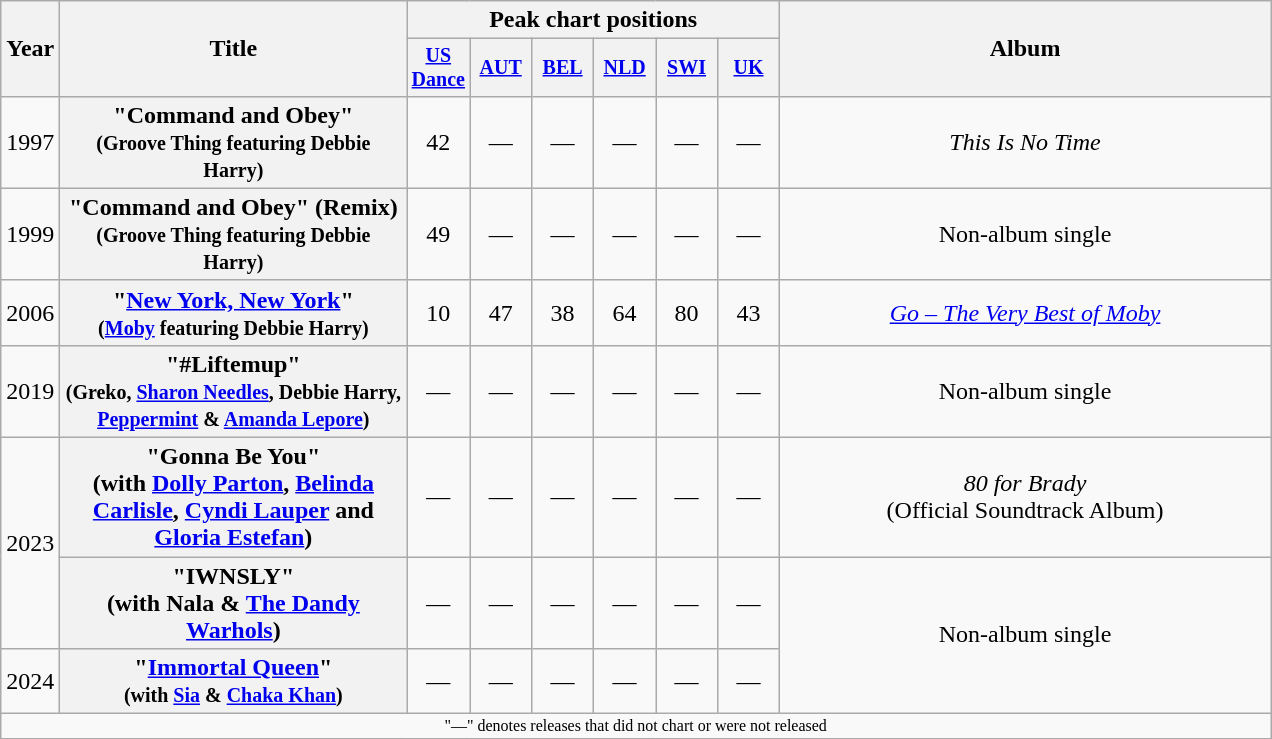<table class="wikitable plainrowheaders" style="text-align:center;">
<tr>
<th rowspan="2">Year</th>
<th rowspan="2" style="width:14em;">Title</th>
<th colspan="6">Peak chart positions</th>
<th rowspan="2" style="width:20em;">Album</th>
</tr>
<tr style="font-size:smaller;">
<th width="35"><a href='#'>US Dance</a></th>
<th width="35"><a href='#'>AUT</a><br></th>
<th width="35"><a href='#'>BEL</a><br></th>
<th width="35"><a href='#'>NLD</a><br></th>
<th width="35"><a href='#'>SWI</a> <br></th>
<th width="35"><a href='#'>UK</a><br></th>
</tr>
<tr>
<td>1997</td>
<th scope="row">"Command and Obey"<br><small>(Groove Thing featuring Debbie Harry)</small></th>
<td>42</td>
<td>—</td>
<td>—</td>
<td>—</td>
<td>—</td>
<td>—</td>
<td><em>This Is No Time</em></td>
</tr>
<tr>
<td>1999</td>
<th scope="row">"Command and Obey" (Remix)<br><small>(Groove Thing featuring Debbie Harry)</small></th>
<td>49</td>
<td>—</td>
<td>—</td>
<td>—</td>
<td>—</td>
<td>—</td>
<td>Non-album single</td>
</tr>
<tr>
<td>2006</td>
<th scope="row">"<a href='#'>New York, New York</a>"<br><small>(<a href='#'>Moby</a> featuring Debbie Harry)</small></th>
<td>10</td>
<td>47</td>
<td>38</td>
<td>64</td>
<td>80</td>
<td>43</td>
<td><em><a href='#'>Go – The Very Best of Moby</a></em></td>
</tr>
<tr>
<td>2019</td>
<th scope="row">"#Liftemup"<br><small>(Greko, <a href='#'>Sharon Needles</a>, Debbie Harry, <a href='#'>Peppermint</a> & <a href='#'>Amanda Lepore</a>)</small></th>
<td>—</td>
<td>—</td>
<td>—</td>
<td>—</td>
<td>—</td>
<td>—</td>
<td>Non-album single</td>
</tr>
<tr>
<td rowspan="2">2023</td>
<th scope="row">"Gonna Be You"<br><span>(with <a href='#'>Dolly Parton</a>, <a href='#'>Belinda Carlisle</a>, <a href='#'>Cyndi Lauper</a> and <a href='#'>Gloria Estefan</a>)</span></th>
<td>—</td>
<td>—</td>
<td>—</td>
<td>—</td>
<td>—</td>
<td>—</td>
<td><em>80 for Brady</em><br>(Official Soundtrack Album)</td>
</tr>
<tr>
<th scope="row">"IWNSLY"<br><span>(with Nala & <a href='#'>The Dandy Warhols</a>)</span></th>
<td>—</td>
<td>—</td>
<td>—</td>
<td>—</td>
<td>—</td>
<td>—</td>
<td rowspan="2">Non-album single</td>
</tr>
<tr>
<td>2024</td>
<th scope="row">"<a href='#'>Immortal Queen</a>"<br><small>(with <a href='#'>Sia</a> & <a href='#'>Chaka Khan</a>)<br></small></th>
<td>—</td>
<td>—</td>
<td>—</td>
<td>—</td>
<td>—</td>
<td>—</td>
</tr>
<tr>
<td colspan="10" style="font-size:8pt">"—" denotes releases that did not chart or were not released</td>
</tr>
<tr>
</tr>
</table>
